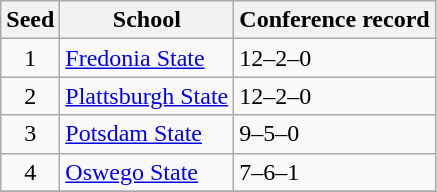<table class="wikitable">
<tr>
<th>Seed</th>
<th>School</th>
<th>Conference record</th>
</tr>
<tr>
<td align=center>1</td>
<td><a href='#'>Fredonia State</a></td>
<td>12–2–0</td>
</tr>
<tr>
<td align=center>2</td>
<td><a href='#'>Plattsburgh State</a></td>
<td>12–2–0</td>
</tr>
<tr>
<td align=center>3</td>
<td><a href='#'>Potsdam State</a></td>
<td>9–5–0</td>
</tr>
<tr>
<td align=center>4</td>
<td><a href='#'>Oswego State</a></td>
<td>7–6–1</td>
</tr>
<tr>
</tr>
</table>
